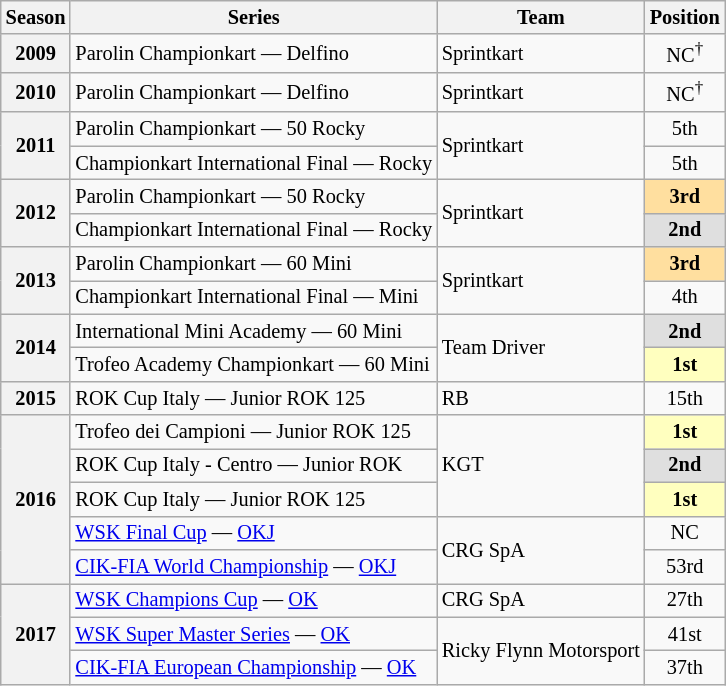<table class="wikitable" style="font-size: 85%; text-align:center">
<tr>
<th>Season</th>
<th>Series</th>
<th>Team</th>
<th>Position</th>
</tr>
<tr>
<th>2009</th>
<td align="left">Parolin Championkart — Delfino</td>
<td align="left">Sprintkart</td>
<td>NC<sup>†</sup></td>
</tr>
<tr>
<th>2010</th>
<td align="left">Parolin Championkart — Delfino</td>
<td align="left">Sprintkart</td>
<td>NC<sup>†</sup></td>
</tr>
<tr>
<th rowspan="2">2011</th>
<td align="left">Parolin Championkart — 50 Rocky</td>
<td rowspan="2" align="left">Sprintkart</td>
<td>5th</td>
</tr>
<tr>
<td align="left">Championkart International Final — Rocky</td>
<td>5th</td>
</tr>
<tr>
<th rowspan="2">2012</th>
<td align="left">Parolin Championkart — 50 Rocky</td>
<td rowspan="2" align="left">Sprintkart</td>
<td style="background:#FFDF9F;"><strong>3rd</strong></td>
</tr>
<tr>
<td align="left">Championkart International Final — Rocky</td>
<td style="background:#DFDFDF;"><strong>2nd</strong></td>
</tr>
<tr>
<th rowspan="2">2013</th>
<td align="left">Parolin Championkart — 60 Mini</td>
<td rowspan="2" align="left">Sprintkart</td>
<td style="background:#FFDF9F;"><strong>3rd</strong></td>
</tr>
<tr>
<td align="left">Championkart International Final — Mini</td>
<td>4th</td>
</tr>
<tr>
<th rowspan="2">2014</th>
<td align="left">International Mini Academy — 60 Mini</td>
<td rowspan="2"  align="left">Team Driver</td>
<td style="background:#DFDFDF;"><strong>2nd</strong></td>
</tr>
<tr>
<td align="left">Trofeo Academy Championkart — 60 Mini</td>
<td style="background:#FFFFBF;"><strong>1st</strong></td>
</tr>
<tr>
<th>2015</th>
<td align="left">ROK Cup Italy — Junior ROK 125</td>
<td align="left">RB</td>
<td>15th</td>
</tr>
<tr>
<th rowspan="5">2016</th>
<td align="left">Trofeo dei Campioni — Junior ROK 125</td>
<td rowspan="3" align="left">KGT</td>
<td style="background:#FFFFBF;"><strong>1st</strong></td>
</tr>
<tr>
<td align="left">ROK Cup Italy - Centro — Junior ROK</td>
<td style="background:#DFDFDF;"><strong>2nd</strong></td>
</tr>
<tr>
<td align="left">ROK Cup Italy — Junior ROK 125</td>
<td style="background:#FFFFBF;"><strong>1st</strong></td>
</tr>
<tr>
<td align="left"><a href='#'>WSK Final Cup</a> — <a href='#'>OKJ</a></td>
<td rowspan="2"  align="left">CRG SpA</td>
<td>NC</td>
</tr>
<tr>
<td align="left"><a href='#'>CIK-FIA World Championship</a> — <a href='#'>OKJ</a></td>
<td>53rd</td>
</tr>
<tr>
<th rowspan="3">2017</th>
<td align="left"><a href='#'>WSK Champions Cup</a> — <a href='#'>OK</a></td>
<td align="left">CRG SpA</td>
<td>27th</td>
</tr>
<tr>
<td align="left"><a href='#'>WSK Super Master Series</a> — <a href='#'>OK</a></td>
<td rowspan="2"  align="left">Ricky Flynn Motorsport</td>
<td>41st</td>
</tr>
<tr>
<td align="left"><a href='#'>CIK-FIA European Championship</a> — <a href='#'>OK</a></td>
<td>37th</td>
</tr>
</table>
